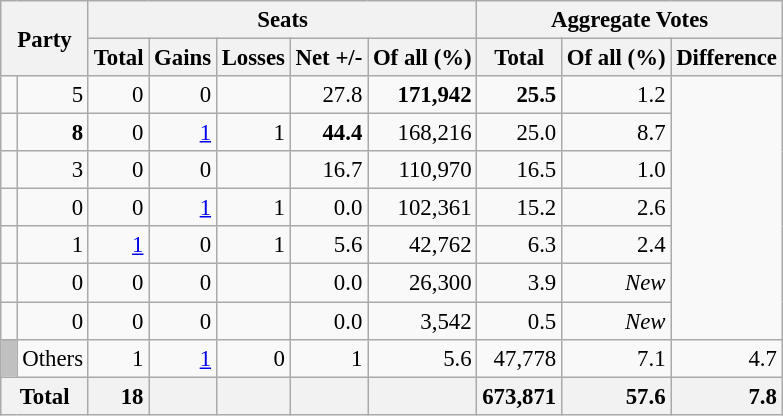<table class="wikitable sortable" style="text-align:right; font-size:95%;">
<tr>
<th colspan="2" rowspan="2">Party</th>
<th colspan="5">Seats</th>
<th colspan="3">Aggregate Votes</th>
</tr>
<tr>
<th>Total</th>
<th>Gains</th>
<th>Losses</th>
<th>Net +/-</th>
<th>Of all (%)</th>
<th>Total</th>
<th>Of all (%)</th>
<th>Difference</th>
</tr>
<tr>
<td></td>
<td>5</td>
<td>0</td>
<td>0</td>
<td></td>
<td>27.8</td>
<td><strong>171,942</strong></td>
<td><strong>25.5</strong></td>
<td>1.2</td>
</tr>
<tr>
<td></td>
<td><strong>8</strong></td>
<td>0</td>
<td><a href='#'>1</a></td>
<td>1</td>
<td><strong>44.4</strong></td>
<td>168,216</td>
<td>25.0</td>
<td>8.7</td>
</tr>
<tr>
<td></td>
<td>3</td>
<td>0</td>
<td>0</td>
<td></td>
<td>16.7</td>
<td>110,970</td>
<td>16.5</td>
<td>1.0</td>
</tr>
<tr>
<td></td>
<td>0</td>
<td>0</td>
<td><a href='#'>1</a></td>
<td>1</td>
<td>0.0</td>
<td>102,361</td>
<td>15.2</td>
<td>2.6</td>
</tr>
<tr>
<td></td>
<td>1</td>
<td><a href='#'>1</a></td>
<td>0</td>
<td>1</td>
<td>5.6</td>
<td>42,762</td>
<td>6.3</td>
<td>2.4</td>
</tr>
<tr>
<td></td>
<td>0</td>
<td>0</td>
<td>0</td>
<td></td>
<td>0.0</td>
<td>26,300</td>
<td>3.9</td>
<td><em>New</em></td>
</tr>
<tr>
<td></td>
<td>0</td>
<td>0</td>
<td>0</td>
<td></td>
<td>0.0</td>
<td>3,542</td>
<td>0.5</td>
<td><em>New</em></td>
</tr>
<tr>
<td style="background:silver;"> </td>
<td align=left>Others</td>
<td>1</td>
<td><a href='#'>1</a></td>
<td>0</td>
<td>1</td>
<td>5.6</td>
<td>47,778</td>
<td>7.1</td>
<td>4.7</td>
</tr>
<tr class="sortbottom">
<th colspan="2" style="background:#f2f2f2"><strong>Total</strong></th>
<td style="background:#f2f2f2;"><strong>18</strong></td>
<td style="background:#f2f2f2;"></td>
<td style="background:#f2f2f2;"></td>
<td style="background:#f2f2f2;"></td>
<td style="background:#f2f2f2;"></td>
<td style="background:#f2f2f2;"><strong>673,871</strong></td>
<td style="background:#f2f2f2;"><strong>57.6</strong></td>
<td style="background:#f2f2f2;"><strong>7.8</strong></td>
</tr>
</table>
